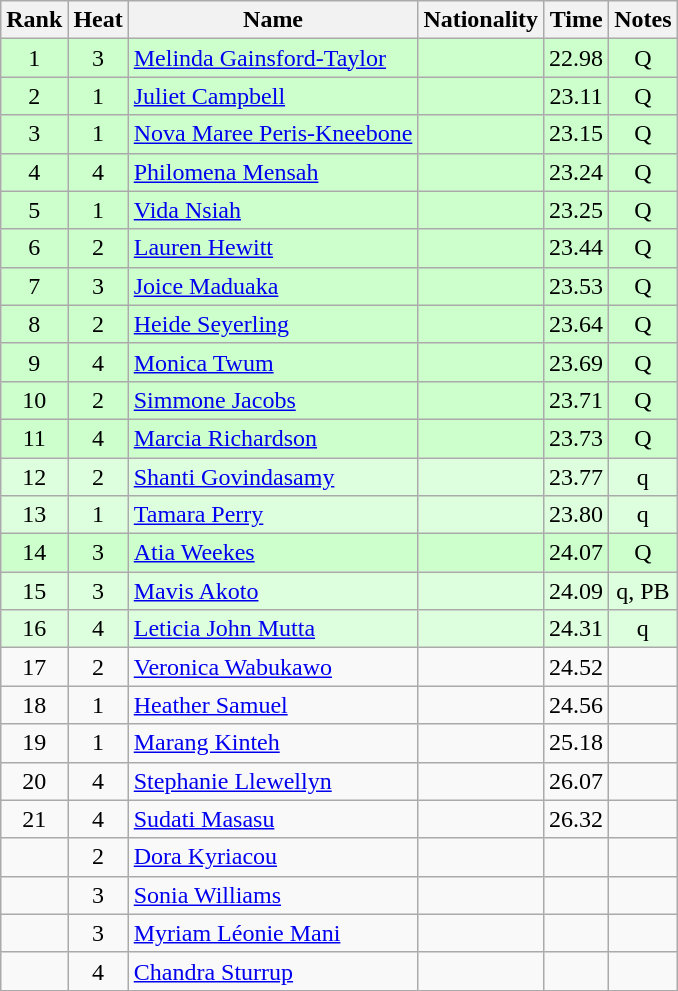<table class="wikitable sortable" style="text-align:center">
<tr>
<th>Rank</th>
<th>Heat</th>
<th>Name</th>
<th>Nationality</th>
<th>Time</th>
<th>Notes</th>
</tr>
<tr bgcolor=ccffcc>
<td>1</td>
<td>3</td>
<td align=left><a href='#'>Melinda Gainsford-Taylor</a></td>
<td align=left></td>
<td>22.98</td>
<td>Q</td>
</tr>
<tr bgcolor=ccffcc>
<td>2</td>
<td>1</td>
<td align=left><a href='#'>Juliet Campbell</a></td>
<td align=left></td>
<td>23.11</td>
<td>Q</td>
</tr>
<tr bgcolor=ccffcc>
<td>3</td>
<td>1</td>
<td align=left><a href='#'>Nova Maree Peris-Kneebone</a></td>
<td align=left></td>
<td>23.15</td>
<td>Q</td>
</tr>
<tr bgcolor=ccffcc>
<td>4</td>
<td>4</td>
<td align=left><a href='#'>Philomena Mensah</a></td>
<td align=left></td>
<td>23.24</td>
<td>Q</td>
</tr>
<tr bgcolor=ccffcc>
<td>5</td>
<td>1</td>
<td align=left><a href='#'>Vida Nsiah</a></td>
<td align=left></td>
<td>23.25</td>
<td>Q</td>
</tr>
<tr bgcolor=ccffcc>
<td>6</td>
<td>2</td>
<td align=left><a href='#'>Lauren Hewitt</a></td>
<td align=left></td>
<td>23.44</td>
<td>Q</td>
</tr>
<tr bgcolor=ccffcc>
<td>7</td>
<td>3</td>
<td align=left><a href='#'>Joice Maduaka</a></td>
<td align=left></td>
<td>23.53</td>
<td>Q</td>
</tr>
<tr bgcolor=ccffcc>
<td>8</td>
<td>2</td>
<td align=left><a href='#'>Heide Seyerling</a></td>
<td align=left></td>
<td>23.64</td>
<td>Q</td>
</tr>
<tr bgcolor=ccffcc>
<td>9</td>
<td>4</td>
<td align=left><a href='#'>Monica Twum</a></td>
<td align=left></td>
<td>23.69</td>
<td>Q</td>
</tr>
<tr bgcolor=ccffcc>
<td>10</td>
<td>2</td>
<td align=left><a href='#'>Simmone Jacobs</a></td>
<td align=left></td>
<td>23.71</td>
<td>Q</td>
</tr>
<tr bgcolor=ccffcc>
<td>11</td>
<td>4</td>
<td align=left><a href='#'>Marcia Richardson</a></td>
<td align=left></td>
<td>23.73</td>
<td>Q</td>
</tr>
<tr bgcolor=ddffdd>
<td>12</td>
<td>2</td>
<td align=left><a href='#'>Shanti Govindasamy</a></td>
<td align=left></td>
<td>23.77</td>
<td>q</td>
</tr>
<tr bgcolor=ddffdd>
<td>13</td>
<td>1</td>
<td align=left><a href='#'>Tamara Perry</a></td>
<td align=left></td>
<td>23.80</td>
<td>q</td>
</tr>
<tr bgcolor=ccffcc>
<td>14</td>
<td>3</td>
<td align=left><a href='#'>Atia Weekes</a></td>
<td align=left></td>
<td>24.07</td>
<td>Q</td>
</tr>
<tr bgcolor=ddffdd>
<td>15</td>
<td>3</td>
<td align=left><a href='#'>Mavis Akoto</a></td>
<td align=left></td>
<td>24.09</td>
<td>q, PB</td>
</tr>
<tr bgcolor=ddffdd>
<td>16</td>
<td>4</td>
<td align=left><a href='#'>Leticia John Mutta</a></td>
<td align=left></td>
<td>24.31</td>
<td>q</td>
</tr>
<tr>
<td>17</td>
<td>2</td>
<td align=left><a href='#'>Veronica Wabukawo</a></td>
<td align=left></td>
<td>24.52</td>
<td></td>
</tr>
<tr>
<td>18</td>
<td>1</td>
<td align=left><a href='#'>Heather Samuel</a></td>
<td align=left></td>
<td>24.56</td>
<td></td>
</tr>
<tr>
<td>19</td>
<td>1</td>
<td align=left><a href='#'>Marang Kinteh</a></td>
<td align=left></td>
<td>25.18</td>
<td></td>
</tr>
<tr>
<td>20</td>
<td>4</td>
<td align=left><a href='#'>Stephanie Llewellyn</a></td>
<td align=left></td>
<td>26.07</td>
<td></td>
</tr>
<tr>
<td>21</td>
<td>4</td>
<td align=left><a href='#'>Sudati Masasu</a></td>
<td align=left></td>
<td>26.32</td>
<td></td>
</tr>
<tr>
<td></td>
<td>2</td>
<td align=left><a href='#'>Dora Kyriacou</a></td>
<td align=left></td>
<td></td>
<td></td>
</tr>
<tr>
<td></td>
<td>3</td>
<td align=left><a href='#'>Sonia Williams</a></td>
<td align=left></td>
<td></td>
<td></td>
</tr>
<tr>
<td></td>
<td>3</td>
<td align=left><a href='#'>Myriam Léonie Mani</a></td>
<td align=left></td>
<td></td>
<td></td>
</tr>
<tr>
<td></td>
<td>4</td>
<td align=left><a href='#'>Chandra Sturrup</a></td>
<td align=left></td>
<td></td>
<td></td>
</tr>
</table>
